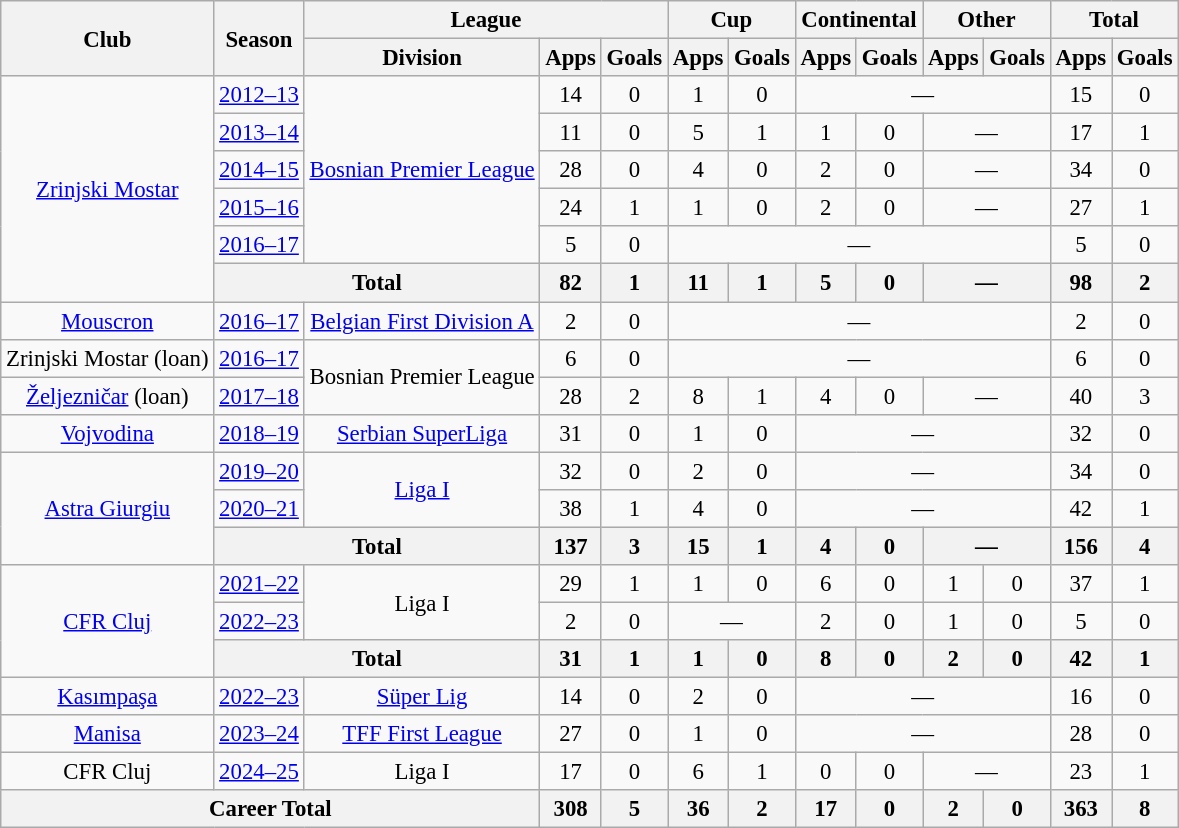<table class=wikitable style="text-align: center;font-size:95%">
<tr>
<th rowspan=2>Club</th>
<th rowspan=2>Season</th>
<th colspan=3>League</th>
<th colspan=2>Cup</th>
<th colspan=2>Continental</th>
<th colspan=2>Other</th>
<th colspan=2>Total</th>
</tr>
<tr>
<th>Division</th>
<th>Apps</th>
<th>Goals</th>
<th>Apps</th>
<th>Goals</th>
<th>Apps</th>
<th>Goals</th>
<th>Apps</th>
<th>Goals</th>
<th>Apps</th>
<th>Goals</th>
</tr>
<tr>
<td rowspan="6"><a href='#'>Zrinjski Mostar</a></td>
<td><a href='#'>2012–13</a></td>
<td rowspan="5"><a href='#'>Bosnian Premier League</a></td>
<td>14</td>
<td>0</td>
<td>1</td>
<td>0</td>
<td colspan="4">—</td>
<td>15</td>
<td>0</td>
</tr>
<tr>
<td><a href='#'>2013–14</a></td>
<td>11</td>
<td>0</td>
<td>5</td>
<td>1</td>
<td>1</td>
<td>0</td>
<td colspan="2">—</td>
<td>17</td>
<td>1</td>
</tr>
<tr>
<td><a href='#'>2014–15</a></td>
<td>28</td>
<td>0</td>
<td>4</td>
<td>0</td>
<td>2</td>
<td>0</td>
<td colspan="2">—</td>
<td>34</td>
<td>0</td>
</tr>
<tr>
<td><a href='#'>2015–16</a></td>
<td>24</td>
<td>1</td>
<td>1</td>
<td>0</td>
<td>2</td>
<td>0</td>
<td colspan="2">—</td>
<td>27</td>
<td>1</td>
</tr>
<tr>
<td><a href='#'>2016–17</a></td>
<td>5</td>
<td>0</td>
<td colspan="6">—</td>
<td>5</td>
<td>0</td>
</tr>
<tr>
<th colspan="2">Total</th>
<th>82</th>
<th>1</th>
<th>11</th>
<th>1</th>
<th>5</th>
<th>0</th>
<th colspan="2">—</th>
<th>98</th>
<th>2</th>
</tr>
<tr>
<td><a href='#'>Mouscron</a></td>
<td><a href='#'>2016–17</a></td>
<td><a href='#'>Belgian First Division A</a></td>
<td>2</td>
<td>0</td>
<td colspan="6">—</td>
<td>2</td>
<td>0</td>
</tr>
<tr>
<td>Zrinjski Mostar (loan)</td>
<td><a href='#'>2016–17</a></td>
<td rowspan="2">Bosnian Premier League</td>
<td>6</td>
<td>0</td>
<td colspan="6">—</td>
<td>6</td>
<td>0</td>
</tr>
<tr>
<td><a href='#'>Željezničar</a> (loan)</td>
<td><a href='#'>2017–18</a></td>
<td>28</td>
<td>2</td>
<td>8</td>
<td>1</td>
<td>4</td>
<td>0</td>
<td colspan=2>—</td>
<td>40</td>
<td>3</td>
</tr>
<tr>
<td><a href='#'>Vojvodina</a></td>
<td><a href='#'>2018–19</a></td>
<td><a href='#'>Serbian SuperLiga</a></td>
<td>31</td>
<td>0</td>
<td>1</td>
<td>0</td>
<td colspan="4">—</td>
<td>32</td>
<td>0</td>
</tr>
<tr>
<td rowspan="3"><a href='#'>Astra Giurgiu</a></td>
<td><a href='#'>2019–20</a></td>
<td rowspan="2"><a href='#'>Liga I</a></td>
<td>32</td>
<td>0</td>
<td>2</td>
<td>0</td>
<td colspan="4">—</td>
<td>34</td>
<td>0</td>
</tr>
<tr>
<td><a href='#'>2020–21</a></td>
<td>38</td>
<td>1</td>
<td>4</td>
<td>0</td>
<td colspan="4">—</td>
<td>42</td>
<td>1</td>
</tr>
<tr>
<th colspan="2">Total</th>
<th>137</th>
<th>3</th>
<th>15</th>
<th>1</th>
<th>4</th>
<th>0</th>
<th colspan="2">—</th>
<th>156</th>
<th>4</th>
</tr>
<tr>
<td rowspan="3"><a href='#'>CFR Cluj</a></td>
<td><a href='#'>2021–22</a></td>
<td rowspan="2">Liga I</td>
<td>29</td>
<td>1</td>
<td>1</td>
<td>0</td>
<td>6</td>
<td>0</td>
<td>1</td>
<td>0</td>
<td>37</td>
<td>1</td>
</tr>
<tr>
<td><a href='#'>2022–23</a></td>
<td>2</td>
<td>0</td>
<td colspan="2">—</td>
<td>2</td>
<td>0</td>
<td>1</td>
<td>0</td>
<td>5</td>
<td>0</td>
</tr>
<tr>
<th colspan=2>Total</th>
<th>31</th>
<th>1</th>
<th>1</th>
<th>0</th>
<th>8</th>
<th>0</th>
<th>2</th>
<th>0</th>
<th>42</th>
<th>1</th>
</tr>
<tr>
<td><a href='#'>Kasımpaşa</a></td>
<td><a href='#'>2022–23</a></td>
<td><a href='#'>Süper Lig</a></td>
<td>14</td>
<td>0</td>
<td>2</td>
<td>0</td>
<td colspan="4">—</td>
<td>16</td>
<td>0</td>
</tr>
<tr>
<td><a href='#'>Manisa</a></td>
<td><a href='#'>2023–24</a></td>
<td><a href='#'>TFF First League</a></td>
<td>27</td>
<td>0</td>
<td>1</td>
<td>0</td>
<td colspan="4">—</td>
<td>28</td>
<td>0</td>
</tr>
<tr>
<td>CFR Cluj</td>
<td><a href='#'>2024–25</a></td>
<td>Liga I</td>
<td>17</td>
<td>0</td>
<td>6</td>
<td>1</td>
<td>0</td>
<td>0</td>
<td colspan="2">—</td>
<td>23</td>
<td>1</td>
</tr>
<tr>
<th colspan="3">Career Total</th>
<th>308</th>
<th>5</th>
<th>36</th>
<th>2</th>
<th>17</th>
<th>0</th>
<th>2</th>
<th>0</th>
<th>363</th>
<th>8</th>
</tr>
</table>
